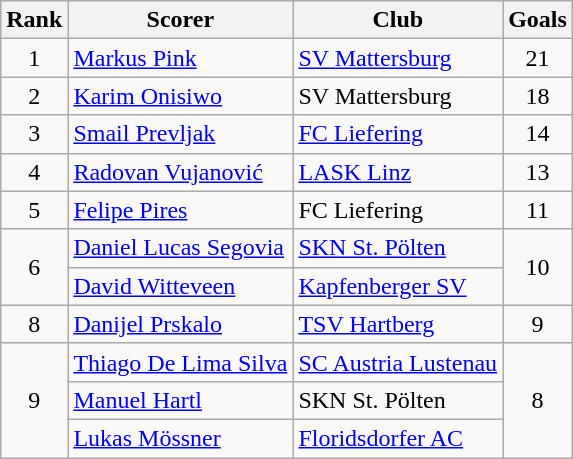<table class="wikitable" style="text-align:center">
<tr>
<th>Rank</th>
<th>Scorer</th>
<th>Club</th>
<th>Goals</th>
</tr>
<tr>
<td>1</td>
<td align="left"> <a href='#'>Markus Pink</a></td>
<td align="left"><a href='#'>SV Mattersburg</a></td>
<td>21</td>
</tr>
<tr>
<td>2</td>
<td align="left"> <a href='#'>Karim Onisiwo</a></td>
<td align="left">SV Mattersburg</td>
<td>18</td>
</tr>
<tr>
<td>3</td>
<td align="left"> <a href='#'>Smail Prevljak</a></td>
<td align="left"><a href='#'>FC Liefering</a></td>
<td>14</td>
</tr>
<tr>
<td>4</td>
<td align="left"> <a href='#'>Radovan Vujanović</a></td>
<td align="left"><a href='#'>LASK Linz</a></td>
<td>13</td>
</tr>
<tr>
<td>5</td>
<td align="left"> <a href='#'>Felipe Pires</a></td>
<td align="left">FC Liefering</td>
<td>11</td>
</tr>
<tr>
<td rowspan=2>6</td>
<td align="left"> <a href='#'>Daniel Lucas Segovia</a></td>
<td align="left"><a href='#'>SKN St. Pölten</a></td>
<td rowspan=2>10</td>
</tr>
<tr>
<td align="left"> <a href='#'>David Witteveen</a></td>
<td align="left"><a href='#'>Kapfenberger SV</a></td>
</tr>
<tr>
<td>8</td>
<td align="left"> <a href='#'>Danijel Prskalo</a></td>
<td align="left"><a href='#'>TSV Hartberg</a></td>
<td>9</td>
</tr>
<tr>
<td rowspan=3>9</td>
<td align="left"> <a href='#'>Thiago De Lima Silva</a></td>
<td align="left"><a href='#'>SC Austria Lustenau</a></td>
<td rowspan=3>8</td>
</tr>
<tr>
<td align="left"> <a href='#'>Manuel Hartl</a></td>
<td align="left">SKN St. Pölten</td>
</tr>
<tr>
<td align="left"> <a href='#'>Lukas Mössner</a></td>
<td align="left"><a href='#'>Floridsdorfer AC</a></td>
</tr>
</table>
